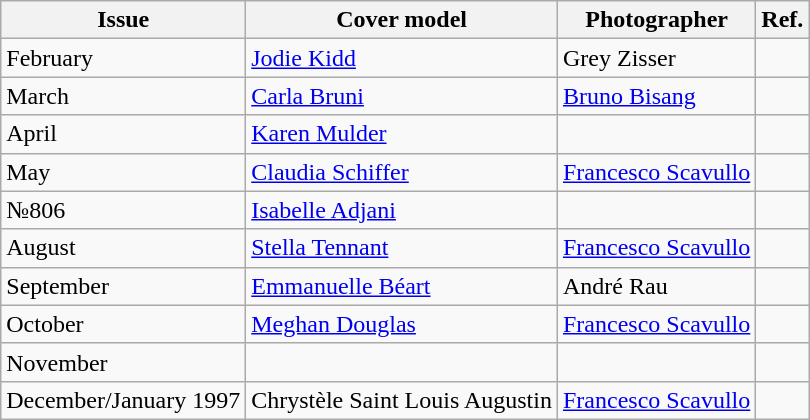<table class="wikitable">
<tr>
<th>Issue</th>
<th>Cover model</th>
<th>Photographer</th>
<th>Ref.</th>
</tr>
<tr>
<td>February</td>
<td><a href='#'>Jodie Kidd</a></td>
<td>Grey Zisser</td>
<td></td>
</tr>
<tr>
<td>March</td>
<td><a href='#'>Carla Bruni</a></td>
<td><a href='#'>Bruno Bisang</a></td>
<td></td>
</tr>
<tr>
<td>April</td>
<td><a href='#'>Karen Mulder</a></td>
<td></td>
<td></td>
</tr>
<tr>
<td>May</td>
<td><a href='#'>Claudia Schiffer</a></td>
<td><a href='#'>Francesco Scavullo</a></td>
<td></td>
</tr>
<tr>
<td>№806</td>
<td><a href='#'>Isabelle Adjani</a></td>
<td></td>
<td></td>
</tr>
<tr>
<td>August</td>
<td><a href='#'>Stella Tennant</a></td>
<td><a href='#'>Francesco Scavullo</a></td>
<td></td>
</tr>
<tr>
<td>September</td>
<td><a href='#'>Emmanuelle Béart</a></td>
<td>André Rau</td>
<td></td>
</tr>
<tr>
<td>October</td>
<td><a href='#'>Meghan Douglas</a></td>
<td><a href='#'>Francesco Scavullo</a></td>
<td></td>
</tr>
<tr>
<td>November</td>
<td></td>
<td></td>
<td></td>
</tr>
<tr>
<td>December/January 1997</td>
<td>Chrystèle Saint Louis Augustin</td>
<td><a href='#'>Francesco Scavullo</a></td>
<td></td>
</tr>
</table>
